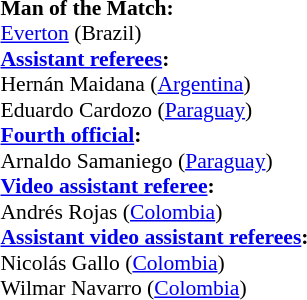<table width=50% style="font-size:90%">
<tr>
<td><br><strong>Man of the Match:</strong>
<br><a href='#'>Everton</a> (Brazil)<br><strong><a href='#'>Assistant referees</a>:</strong>
<br>Hernán Maidana (<a href='#'>Argentina</a>)
<br>Eduardo Cardozo (<a href='#'>Paraguay</a>)
<br><strong><a href='#'>Fourth official</a>:</strong>
<br>Arnaldo Samaniego (<a href='#'>Paraguay</a>)
<br><strong><a href='#'>Video assistant referee</a>:</strong>
<br>Andrés Rojas (<a href='#'>Colombia</a>)
<br><strong><a href='#'>Assistant video assistant referees</a>:</strong>
<br>Nicolás Gallo (<a href='#'>Colombia</a>)
<br>Wilmar Navarro (<a href='#'>Colombia</a>)</td>
</tr>
</table>
